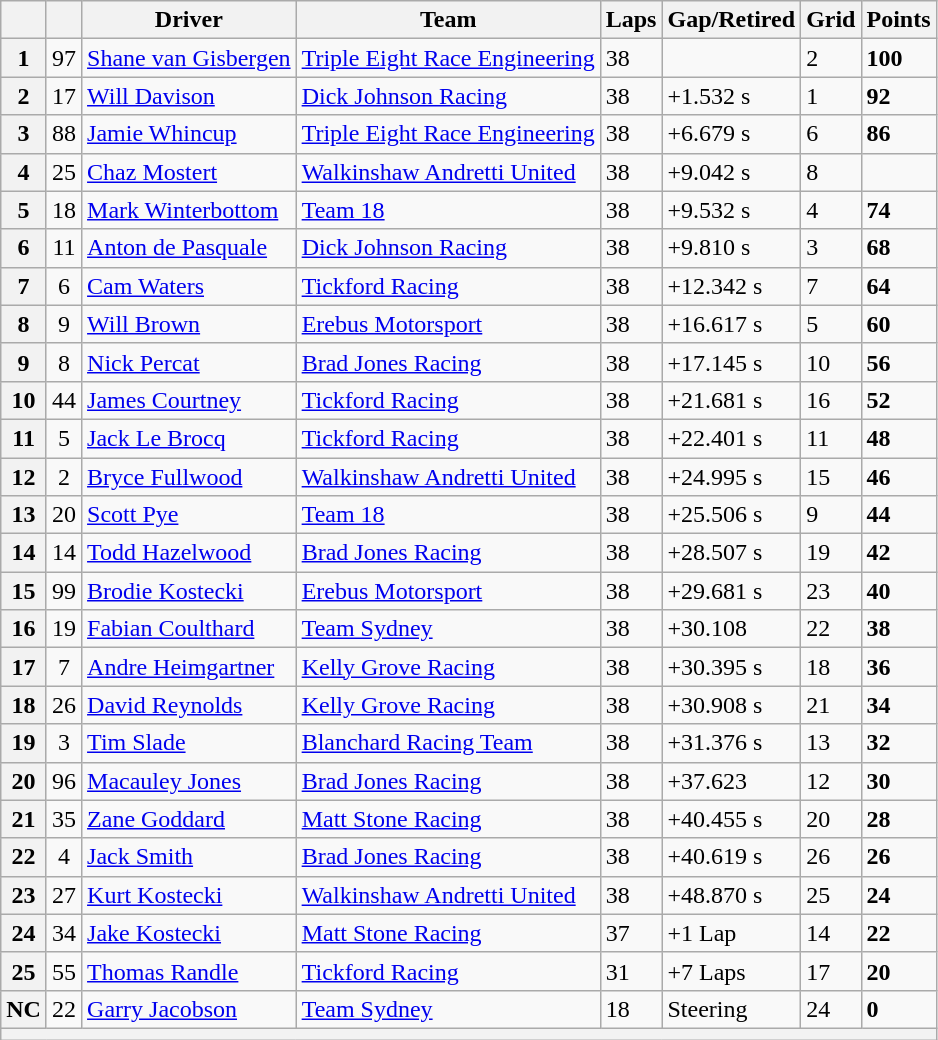<table class="wikitable" style=font-size: 95%;>
<tr>
<th></th>
<th></th>
<th>Driver</th>
<th>Team</th>
<th>Laps</th>
<th>Gap/Retired</th>
<th>Grid</th>
<th>Points</th>
</tr>
<tr>
<th>1</th>
<td align=center>97</td>
<td> <a href='#'>Shane van Gisbergen</a></td>
<td><a href='#'>Triple Eight Race Engineering</a></td>
<td>38</td>
<td></td>
<td>2</td>
<td><strong>100</strong></td>
</tr>
<tr>
<th>2</th>
<td align=center>17</td>
<td> <a href='#'>Will Davison</a></td>
<td><a href='#'>Dick Johnson Racing</a></td>
<td>38</td>
<td>+1.532 s</td>
<td>1</td>
<td><strong>92</strong></td>
</tr>
<tr>
<th>3</th>
<td align=center>88</td>
<td> <a href='#'>Jamie Whincup</a></td>
<td><a href='#'>Triple Eight Race Engineering</a></td>
<td>38</td>
<td>+6.679 s</td>
<td>6</td>
<td><strong>86</strong></td>
</tr>
<tr>
<th>4</th>
<td align=center>25</td>
<td> <a href='#'>Chaz Mostert</a></td>
<td><a href='#'>Walkinshaw Andretti United</a></td>
<td>38</td>
<td>+9.042 s</td>
<td>8</td>
<td><strong></strong></td>
</tr>
<tr>
<th>5</th>
<td align=center>18</td>
<td> <a href='#'>Mark Winterbottom</a></td>
<td><a href='#'>Team 18</a></td>
<td>38</td>
<td>+9.532 s</td>
<td>4</td>
<td><strong>74</strong></td>
</tr>
<tr>
<th>6</th>
<td align=center>11</td>
<td> <a href='#'>Anton de Pasquale</a></td>
<td><a href='#'>Dick Johnson Racing</a></td>
<td>38</td>
<td>+9.810 s</td>
<td>3</td>
<td><strong>68</strong></td>
</tr>
<tr>
<th>7</th>
<td align=center>6</td>
<td> <a href='#'>Cam Waters</a></td>
<td><a href='#'>Tickford Racing</a></td>
<td>38</td>
<td>+12.342 s</td>
<td>7</td>
<td><strong>64</strong></td>
</tr>
<tr>
<th>8</th>
<td align=center>9</td>
<td> <a href='#'>Will Brown</a></td>
<td><a href='#'>Erebus Motorsport</a></td>
<td>38</td>
<td>+16.617 s</td>
<td>5</td>
<td><strong>60</strong></td>
</tr>
<tr>
<th>9</th>
<td align=center>8</td>
<td> <a href='#'>Nick Percat</a></td>
<td><a href='#'>Brad Jones Racing</a></td>
<td>38</td>
<td>+17.145 s</td>
<td>10</td>
<td><strong>56</strong></td>
</tr>
<tr>
<th>10</th>
<td align=center>44</td>
<td> <a href='#'>James Courtney</a></td>
<td><a href='#'>Tickford Racing</a></td>
<td>38</td>
<td>+21.681 s</td>
<td>16</td>
<td><strong>52</strong></td>
</tr>
<tr>
<th>11</th>
<td align=center>5</td>
<td> <a href='#'>Jack Le Brocq</a></td>
<td><a href='#'>Tickford Racing</a></td>
<td>38</td>
<td>+22.401 s</td>
<td>11</td>
<td><strong>48</strong></td>
</tr>
<tr>
<th>12</th>
<td align=center>2</td>
<td> <a href='#'>Bryce Fullwood</a></td>
<td><a href='#'>Walkinshaw Andretti United</a></td>
<td>38</td>
<td>+24.995 s</td>
<td>15</td>
<td><strong>46</strong></td>
</tr>
<tr>
<th>13</th>
<td align=center>20</td>
<td> <a href='#'>Scott Pye</a></td>
<td><a href='#'>Team 18</a></td>
<td>38</td>
<td>+25.506 s</td>
<td>9</td>
<td><strong>44</strong></td>
</tr>
<tr>
<th>14</th>
<td align=center>14</td>
<td> <a href='#'>Todd Hazelwood</a></td>
<td><a href='#'>Brad Jones Racing</a></td>
<td>38</td>
<td>+28.507 s</td>
<td>19</td>
<td><strong>42</strong></td>
</tr>
<tr>
<th>15</th>
<td align=center>99</td>
<td> <a href='#'>Brodie Kostecki</a></td>
<td><a href='#'>Erebus Motorsport</a></td>
<td>38</td>
<td>+29.681 s</td>
<td>23</td>
<td><strong>40</strong></td>
</tr>
<tr>
<th>16</th>
<td align=center>19</td>
<td> <a href='#'>Fabian Coulthard</a></td>
<td><a href='#'>Team Sydney</a></td>
<td>38</td>
<td>+30.108</td>
<td>22</td>
<td><strong>38</strong></td>
</tr>
<tr>
<th>17</th>
<td align=center>7</td>
<td> <a href='#'>Andre Heimgartner</a></td>
<td><a href='#'>Kelly Grove Racing</a></td>
<td>38</td>
<td>+30.395 s</td>
<td>18</td>
<td><strong>36</strong></td>
</tr>
<tr>
<th>18</th>
<td align=center>26</td>
<td> <a href='#'>David Reynolds</a></td>
<td><a href='#'>Kelly Grove Racing</a></td>
<td>38</td>
<td>+30.908 s</td>
<td>21</td>
<td><strong>34</strong></td>
</tr>
<tr>
<th>19</th>
<td align=center>3</td>
<td> <a href='#'>Tim Slade</a></td>
<td><a href='#'>Blanchard Racing Team</a></td>
<td>38</td>
<td>+31.376 s</td>
<td>13</td>
<td><strong>32</strong></td>
</tr>
<tr>
<th>20</th>
<td align=center>96</td>
<td> <a href='#'>Macauley Jones</a></td>
<td><a href='#'>Brad Jones Racing</a></td>
<td>38</td>
<td>+37.623</td>
<td>12</td>
<td><strong>30</strong></td>
</tr>
<tr>
<th>21</th>
<td align=center>35</td>
<td> <a href='#'>Zane Goddard</a></td>
<td><a href='#'>Matt Stone Racing</a></td>
<td>38</td>
<td>+40.455 s</td>
<td>20</td>
<td><strong>28</strong></td>
</tr>
<tr>
<th>22</th>
<td align=center>4</td>
<td> <a href='#'>Jack Smith</a></td>
<td><a href='#'>Brad Jones Racing</a></td>
<td>38</td>
<td>+40.619 s</td>
<td>26</td>
<td><strong>26</strong></td>
</tr>
<tr>
<th>23</th>
<td align=center>27</td>
<td> <a href='#'>Kurt Kostecki</a></td>
<td><a href='#'>Walkinshaw Andretti United</a></td>
<td>38</td>
<td>+48.870 s</td>
<td>25</td>
<td><strong>24</strong></td>
</tr>
<tr>
<th>24</th>
<td align=center>34</td>
<td> <a href='#'>Jake Kostecki</a></td>
<td><a href='#'>Matt Stone Racing</a></td>
<td>37</td>
<td>+1 Lap</td>
<td>14</td>
<td><strong>22</strong></td>
</tr>
<tr>
<th>25</th>
<td align=center>55</td>
<td> <a href='#'>Thomas Randle</a></td>
<td><a href='#'>Tickford Racing</a></td>
<td>31</td>
<td>+7 Laps</td>
<td>17</td>
<td><strong>20</strong></td>
</tr>
<tr>
<th>NC</th>
<td align=center>22</td>
<td> <a href='#'>Garry Jacobson</a></td>
<td><a href='#'>Team Sydney</a></td>
<td>18</td>
<td>Steering</td>
<td>24</td>
<td><strong>0</strong></td>
</tr>
<tr>
<th colspan=8></th>
</tr>
</table>
